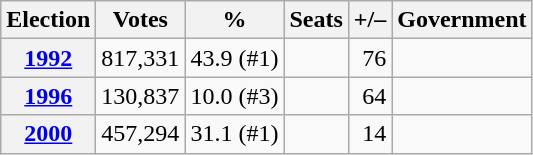<table class=wikitable style="text-align: right;">
<tr>
<th>Election</th>
<th>Votes</th>
<th>%</th>
<th>Seats</th>
<th>+/–</th>
<th>Government</th>
</tr>
<tr>
<th><a href='#'>1992</a></th>
<td>817,331</td>
<td>43.9 (#1)</td>
<td></td>
<td> 76</td>
<td></td>
</tr>
<tr>
<th><a href='#'>1996</a></th>
<td>130,837</td>
<td>10.0 (#3)</td>
<td></td>
<td> 64</td>
<td></td>
</tr>
<tr>
<th><a href='#'>2000</a></th>
<td>457,294</td>
<td>31.1 (#1)</td>
<td></td>
<td> 14</td>
<td></td>
</tr>
</table>
